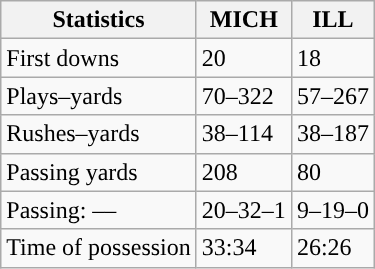<table class="wikitable" style="float:left">
<tr>
<th>Statistics</th>
<th>MICH</th>
<th>ILL</th>
</tr>
<tr>
<td>First downs</td>
<td>20</td>
<td>18</td>
</tr>
<tr>
<td>Plays–yards</td>
<td>70–322</td>
<td>57–267</td>
</tr>
<tr>
<td>Rushes–yards</td>
<td>38–114</td>
<td>38–187</td>
</tr>
<tr>
<td>Passing yards</td>
<td>208</td>
<td>80</td>
</tr>
<tr>
<td>Passing: ––</td>
<td>20–32–1</td>
<td>9–19–0</td>
</tr>
<tr>
<td>Time of possession</td>
<td>33:34</td>
<td>26:26</td>
</tr>
</table>
